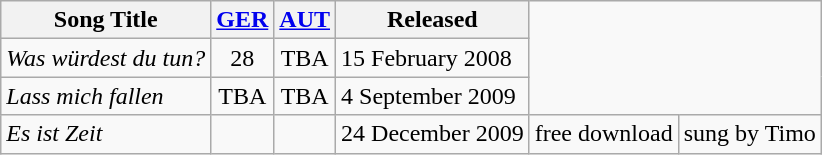<table class="wikitable">
<tr>
<th>Song Title</th>
<th><a href='#'>GER</a></th>
<th><a href='#'>AUT</a></th>
<th>Released</th>
</tr>
<tr>
<td><em>Was würdest du tun?</em></td>
<td align="center">28</td>
<td align="center">TBA</td>
<td>15 February 2008</td>
</tr>
<tr>
<td><em>Lass mich fallen</em></td>
<td align="center">TBA</td>
<td align="center">TBA</td>
<td>4 September 2009</td>
</tr>
<tr>
<td><em>Es ist Zeit</em></td>
<td align="center"></td>
<td align="center"></td>
<td>24 December 2009</td>
<td>free download</td>
<td>sung by Timo</td>
</tr>
</table>
